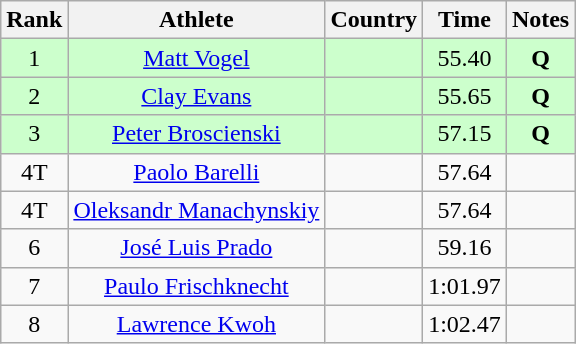<table class="wikitable sortable" style="text-align:center">
<tr>
<th>Rank</th>
<th>Athlete</th>
<th>Country</th>
<th>Time</th>
<th>Notes</th>
</tr>
<tr bgcolor=ccffcc>
<td>1</td>
<td><a href='#'>Matt Vogel</a></td>
<td align=left></td>
<td>55.40</td>
<td><strong>Q </strong></td>
</tr>
<tr bgcolor=ccffcc>
<td>2</td>
<td><a href='#'>Clay Evans</a></td>
<td align=left></td>
<td>55.65</td>
<td><strong>Q </strong></td>
</tr>
<tr bgcolor=ccffcc>
<td>3</td>
<td><a href='#'>Peter Broscienski</a></td>
<td align=left></td>
<td>57.15</td>
<td><strong>Q </strong></td>
</tr>
<tr>
<td>4T</td>
<td><a href='#'>Paolo Barelli</a></td>
<td align=left></td>
<td>57.64</td>
<td><strong> </strong></td>
</tr>
<tr>
<td>4T</td>
<td><a href='#'>Oleksandr Manachynskiy</a></td>
<td align=left></td>
<td>57.64</td>
<td><strong> </strong></td>
</tr>
<tr>
<td>6</td>
<td><a href='#'>José Luis Prado</a></td>
<td align=left></td>
<td>59.16</td>
<td><strong> </strong></td>
</tr>
<tr>
<td>7</td>
<td><a href='#'>Paulo Frischknecht</a></td>
<td align=left></td>
<td>1:01.97</td>
<td><strong> </strong></td>
</tr>
<tr>
<td>8</td>
<td><a href='#'>Lawrence Kwoh</a></td>
<td align=left></td>
<td>1:02.47</td>
<td><strong> </strong></td>
</tr>
</table>
